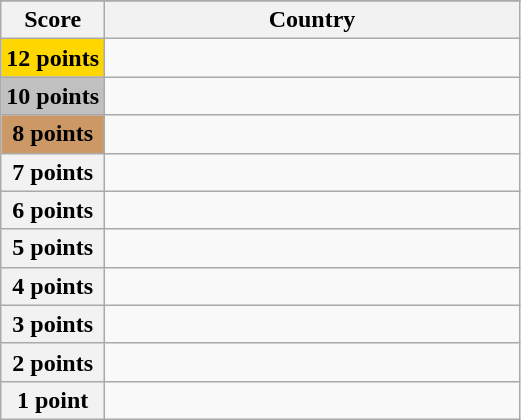<table class="wikitable">
<tr>
</tr>
<tr>
<th scope="col" width="20%">Score</th>
<th scope="col">Country</th>
</tr>
<tr>
<th scope="row" style="background:gold">12 points</th>
<td></td>
</tr>
<tr>
<th scope="row" style="background:silver">10 points</th>
<td></td>
</tr>
<tr>
<th scope="row" style="background:#CC9966">8 points</th>
<td></td>
</tr>
<tr>
<th scope="row">7 points</th>
<td></td>
</tr>
<tr>
<th scope="row">6 points</th>
<td></td>
</tr>
<tr>
<th scope="row">5 points</th>
<td></td>
</tr>
<tr>
<th scope="row">4 points</th>
<td></td>
</tr>
<tr>
<th scope="row">3 points</th>
<td></td>
</tr>
<tr>
<th scope="row">2 points</th>
<td></td>
</tr>
<tr>
<th scope="row">1 point</th>
<td></td>
</tr>
</table>
